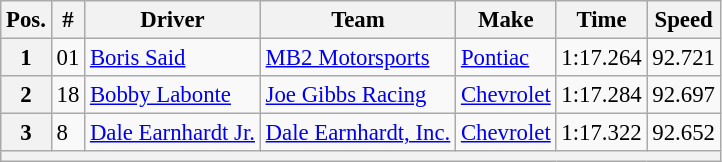<table class="wikitable" style="font-size:95%">
<tr>
<th>Pos.</th>
<th>#</th>
<th>Driver</th>
<th>Team</th>
<th>Make</th>
<th>Time</th>
<th>Speed</th>
</tr>
<tr>
<th>1</th>
<td>01</td>
<td><a href='#'>Boris Said</a></td>
<td><a href='#'>MB2 Motorsports</a></td>
<td><a href='#'>Pontiac</a></td>
<td>1:17.264</td>
<td>92.721</td>
</tr>
<tr>
<th>2</th>
<td>18</td>
<td><a href='#'>Bobby Labonte</a></td>
<td><a href='#'>Joe Gibbs Racing</a></td>
<td><a href='#'>Chevrolet</a></td>
<td>1:17.284</td>
<td>92.697</td>
</tr>
<tr>
<th>3</th>
<td>8</td>
<td><a href='#'>Dale Earnhardt Jr.</a></td>
<td><a href='#'>Dale Earnhardt, Inc.</a></td>
<td><a href='#'>Chevrolet</a></td>
<td>1:17.322</td>
<td>92.652</td>
</tr>
<tr>
<th colspan="7"></th>
</tr>
</table>
